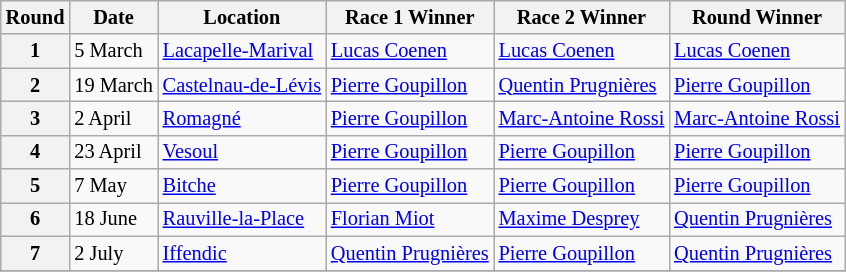<table class="wikitable" style="font-size: 85%;">
<tr>
<th>Round</th>
<th>Date</th>
<th>Location</th>
<th>Race 1 Winner</th>
<th>Race 2 Winner</th>
<th>Round Winner</th>
</tr>
<tr>
<th>1</th>
<td>5 March</td>
<td> <a href='#'>Lacapelle-Marival</a></td>
<td> <a href='#'>Lucas Coenen</a></td>
<td> <a href='#'>Lucas Coenen</a></td>
<td> <a href='#'>Lucas Coenen</a></td>
</tr>
<tr>
<th>2</th>
<td>19 March</td>
<td> <a href='#'>Castelnau-de-Lévis</a></td>
<td> <a href='#'>Pierre Goupillon</a></td>
<td> <a href='#'>Quentin Prugnières</a></td>
<td> <a href='#'>Pierre Goupillon</a></td>
</tr>
<tr>
<th>3</th>
<td>2 April</td>
<td> <a href='#'>Romagné</a></td>
<td> <a href='#'>Pierre Goupillon</a></td>
<td> <a href='#'>Marc-Antoine Rossi</a></td>
<td> <a href='#'>Marc-Antoine Rossi</a></td>
</tr>
<tr>
<th>4</th>
<td>23 April</td>
<td> <a href='#'>Vesoul</a></td>
<td> <a href='#'>Pierre Goupillon</a></td>
<td> <a href='#'>Pierre Goupillon</a></td>
<td> <a href='#'>Pierre Goupillon</a></td>
</tr>
<tr>
<th>5</th>
<td>7 May</td>
<td> <a href='#'>Bitche</a></td>
<td> <a href='#'>Pierre Goupillon</a></td>
<td> <a href='#'>Pierre Goupillon</a></td>
<td> <a href='#'>Pierre Goupillon</a></td>
</tr>
<tr>
<th>6</th>
<td>18 June</td>
<td> <a href='#'>Rauville-la-Place</a></td>
<td> <a href='#'>Florian Miot</a></td>
<td> <a href='#'>Maxime Desprey</a></td>
<td> <a href='#'>Quentin Prugnières</a></td>
</tr>
<tr>
<th>7</th>
<td>2 July</td>
<td> <a href='#'>Iffendic</a></td>
<td> <a href='#'>Quentin Prugnières</a></td>
<td> <a href='#'>Pierre Goupillon</a></td>
<td> <a href='#'>Quentin Prugnières</a></td>
</tr>
<tr>
</tr>
</table>
